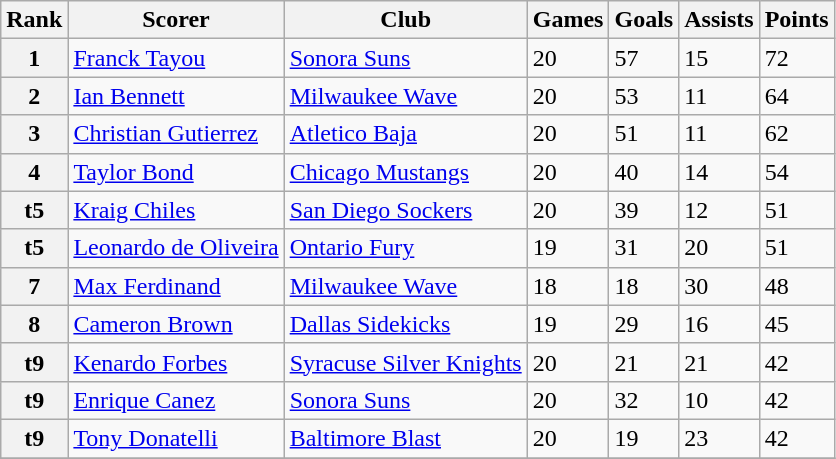<table class="wikitable">
<tr>
<th>Rank</th>
<th>Scorer</th>
<th>Club</th>
<th>Games</th>
<th>Goals</th>
<th>Assists</th>
<th>Points</th>
</tr>
<tr>
<th>1</th>
<td><a href='#'>Franck Tayou</a></td>
<td><a href='#'>Sonora Suns</a></td>
<td>20</td>
<td>57</td>
<td>15</td>
<td>72</td>
</tr>
<tr>
<th>2</th>
<td><a href='#'>Ian Bennett</a></td>
<td><a href='#'>Milwaukee Wave</a></td>
<td>20</td>
<td>53</td>
<td>11</td>
<td>64</td>
</tr>
<tr>
<th>3</th>
<td><a href='#'>Christian Gutierrez</a></td>
<td><a href='#'>Atletico Baja</a></td>
<td>20</td>
<td>51</td>
<td>11</td>
<td>62</td>
</tr>
<tr>
<th>4</th>
<td><a href='#'>Taylor Bond</a></td>
<td><a href='#'>Chicago Mustangs</a></td>
<td>20</td>
<td>40</td>
<td>14</td>
<td>54</td>
</tr>
<tr>
<th>t5</th>
<td><a href='#'>Kraig Chiles</a></td>
<td><a href='#'>San Diego Sockers</a></td>
<td>20</td>
<td>39</td>
<td>12</td>
<td>51</td>
</tr>
<tr>
<th>t5</th>
<td><a href='#'>Leonardo de Oliveira</a></td>
<td><a href='#'>Ontario Fury</a></td>
<td>19</td>
<td>31</td>
<td>20</td>
<td>51</td>
</tr>
<tr>
<th>7</th>
<td><a href='#'>Max Ferdinand</a></td>
<td><a href='#'>Milwaukee Wave</a></td>
<td>18</td>
<td>18</td>
<td>30</td>
<td>48</td>
</tr>
<tr>
<th>8</th>
<td><a href='#'>Cameron Brown</a></td>
<td><a href='#'>Dallas Sidekicks</a></td>
<td>19</td>
<td>29</td>
<td>16</td>
<td>45</td>
</tr>
<tr>
<th>t9</th>
<td><a href='#'>Kenardo Forbes</a></td>
<td><a href='#'>Syracuse Silver Knights</a></td>
<td>20</td>
<td>21</td>
<td>21</td>
<td>42</td>
</tr>
<tr>
<th>t9</th>
<td><a href='#'>Enrique Canez</a></td>
<td><a href='#'>Sonora Suns</a></td>
<td>20</td>
<td>32</td>
<td>10</td>
<td>42</td>
</tr>
<tr>
<th>t9</th>
<td><a href='#'>Tony Donatelli</a></td>
<td><a href='#'>Baltimore Blast</a></td>
<td>20</td>
<td>19</td>
<td>23</td>
<td>42</td>
</tr>
<tr>
</tr>
</table>
